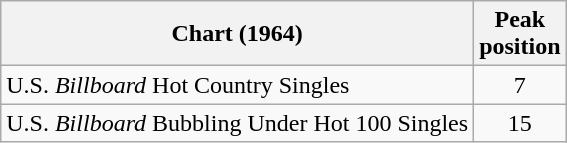<table class="wikitable sortable">
<tr>
<th align="left">Chart (1964)</th>
<th align="center">Peak<br>position</th>
</tr>
<tr>
<td align="left">U.S. <em>Billboard</em> Hot Country Singles</td>
<td align="center">7</td>
</tr>
<tr>
<td align="left">U.S. <em>Billboard</em> Bubbling Under Hot 100 Singles</td>
<td align="center">15</td>
</tr>
</table>
